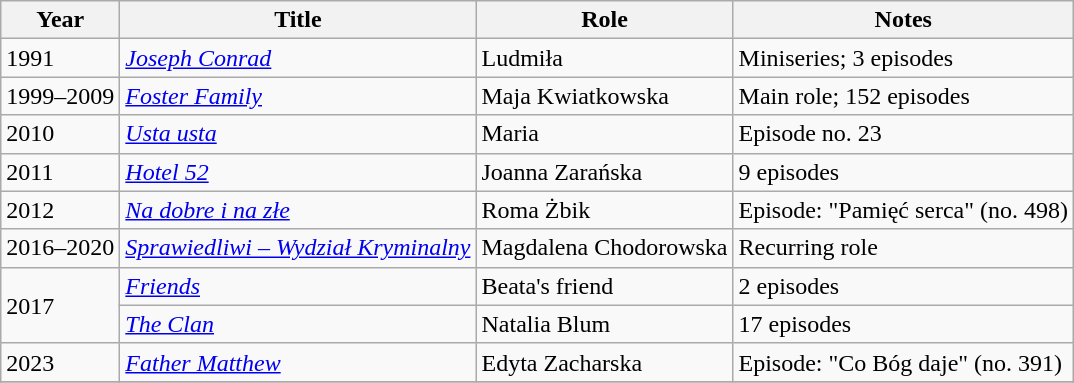<table class="wikitable plainrowheaders sortable">
<tr>
<th scope="col">Year</th>
<th scope="col">Title</th>
<th scope="col">Role</th>
<th scope="col" class="unsortable">Notes</th>
</tr>
<tr>
<td>1991</td>
<td><em><a href='#'>Joseph Conrad</a></em></td>
<td>Ludmiła</td>
<td>Miniseries; 3 episodes</td>
</tr>
<tr>
<td>1999–2009</td>
<td><em><a href='#'>Foster Family</a></em></td>
<td>Maja Kwiatkowska</td>
<td>Main role; 152 episodes</td>
</tr>
<tr>
<td>2010</td>
<td><em><a href='#'>Usta usta</a></em></td>
<td>Maria</td>
<td>Episode no. 23</td>
</tr>
<tr>
<td>2011</td>
<td><em><a href='#'>Hotel 52</a></em></td>
<td>Joanna Zarańska</td>
<td>9 episodes</td>
</tr>
<tr>
<td>2012</td>
<td><em><a href='#'>Na dobre i na złe</a></em></td>
<td>Roma Żbik</td>
<td>Episode: "Pamięć serca" (no. 498)</td>
</tr>
<tr>
<td>2016–2020</td>
<td><em><a href='#'>Sprawiedliwi – Wydział Kryminalny</a></em></td>
<td>Magdalena Chodorowska</td>
<td>Recurring role</td>
</tr>
<tr>
<td rowspan=2>2017</td>
<td><em><a href='#'>Friends</a></em></td>
<td>Beata's friend</td>
<td>2 episodes</td>
</tr>
<tr>
<td><em><a href='#'>The Clan</a></em></td>
<td>Natalia Blum</td>
<td>17 episodes</td>
</tr>
<tr>
<td>2023</td>
<td><em><a href='#'>Father Matthew</a></em></td>
<td>Edyta Zacharska</td>
<td>Episode: "Co Bóg daje" (no. 391)</td>
</tr>
<tr>
</tr>
</table>
